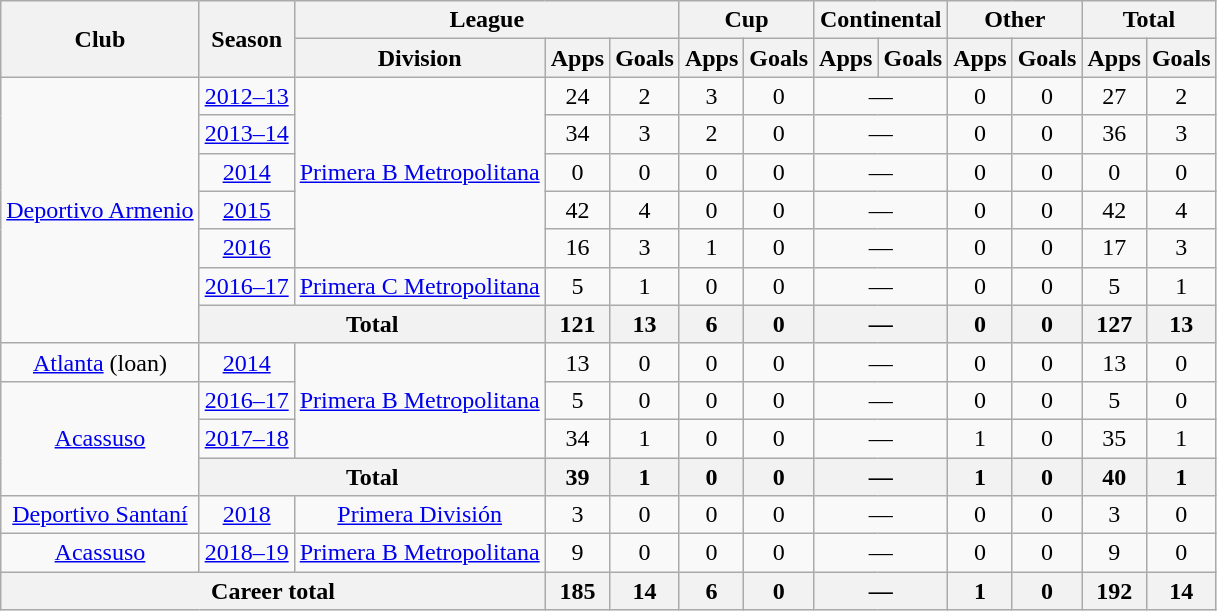<table class="wikitable" style="text-align:center">
<tr>
<th rowspan="2">Club</th>
<th rowspan="2">Season</th>
<th colspan="3">League</th>
<th colspan="2">Cup</th>
<th colspan="2">Continental</th>
<th colspan="2">Other</th>
<th colspan="2">Total</th>
</tr>
<tr>
<th>Division</th>
<th>Apps</th>
<th>Goals</th>
<th>Apps</th>
<th>Goals</th>
<th>Apps</th>
<th>Goals</th>
<th>Apps</th>
<th>Goals</th>
<th>Apps</th>
<th>Goals</th>
</tr>
<tr>
<td rowspan="7"><a href='#'>Deportivo Armenio</a></td>
<td><a href='#'>2012–13</a></td>
<td rowspan="5"><a href='#'>Primera B Metropolitana</a></td>
<td>24</td>
<td>2</td>
<td>3</td>
<td>0</td>
<td colspan="2">—</td>
<td>0</td>
<td>0</td>
<td>27</td>
<td>2</td>
</tr>
<tr>
<td><a href='#'>2013–14</a></td>
<td>34</td>
<td>3</td>
<td>2</td>
<td>0</td>
<td colspan="2">—</td>
<td>0</td>
<td>0</td>
<td>36</td>
<td>3</td>
</tr>
<tr>
<td><a href='#'>2014</a></td>
<td>0</td>
<td>0</td>
<td>0</td>
<td>0</td>
<td colspan="2">—</td>
<td>0</td>
<td>0</td>
<td>0</td>
<td>0</td>
</tr>
<tr>
<td><a href='#'>2015</a></td>
<td>42</td>
<td>4</td>
<td>0</td>
<td>0</td>
<td colspan="2">—</td>
<td>0</td>
<td>0</td>
<td>42</td>
<td>4</td>
</tr>
<tr>
<td><a href='#'>2016</a></td>
<td>16</td>
<td>3</td>
<td>1</td>
<td>0</td>
<td colspan="2">—</td>
<td>0</td>
<td>0</td>
<td>17</td>
<td>3</td>
</tr>
<tr>
<td><a href='#'>2016–17</a></td>
<td rowspan="1"><a href='#'>Primera C Metropolitana</a></td>
<td>5</td>
<td>1</td>
<td>0</td>
<td>0</td>
<td colspan="2">—</td>
<td>0</td>
<td>0</td>
<td>5</td>
<td>1</td>
</tr>
<tr>
<th colspan="2">Total</th>
<th>121</th>
<th>13</th>
<th>6</th>
<th>0</th>
<th colspan="2">—</th>
<th>0</th>
<th>0</th>
<th>127</th>
<th>13</th>
</tr>
<tr>
<td rowspan="1"><a href='#'>Atlanta</a> (loan)</td>
<td><a href='#'>2014</a></td>
<td rowspan="3"><a href='#'>Primera B Metropolitana</a></td>
<td>13</td>
<td>0</td>
<td>0</td>
<td>0</td>
<td colspan="2">—</td>
<td>0</td>
<td>0</td>
<td>13</td>
<td>0</td>
</tr>
<tr>
<td rowspan="3"><a href='#'>Acassuso</a></td>
<td><a href='#'>2016–17</a></td>
<td>5</td>
<td>0</td>
<td>0</td>
<td>0</td>
<td colspan="2">—</td>
<td>0</td>
<td>0</td>
<td>5</td>
<td>0</td>
</tr>
<tr>
<td><a href='#'>2017–18</a></td>
<td>34</td>
<td>1</td>
<td>0</td>
<td>0</td>
<td colspan="2">—</td>
<td>1</td>
<td>0</td>
<td>35</td>
<td>1</td>
</tr>
<tr>
<th colspan="2">Total</th>
<th>39</th>
<th>1</th>
<th>0</th>
<th>0</th>
<th colspan="2">—</th>
<th>1</th>
<th>0</th>
<th>40</th>
<th>1</th>
</tr>
<tr>
<td rowspan="1"><a href='#'>Deportivo Santaní</a></td>
<td><a href='#'>2018</a></td>
<td rowspan="1"><a href='#'>Primera División</a></td>
<td>3</td>
<td>0</td>
<td>0</td>
<td>0</td>
<td colspan="2">—</td>
<td>0</td>
<td>0</td>
<td>3</td>
<td>0</td>
</tr>
<tr>
<td rowspan="1"><a href='#'>Acassuso</a></td>
<td><a href='#'>2018–19</a></td>
<td rowspan="1"><a href='#'>Primera B Metropolitana</a></td>
<td>9</td>
<td>0</td>
<td>0</td>
<td>0</td>
<td colspan="2">—</td>
<td>0</td>
<td>0</td>
<td>9</td>
<td>0</td>
</tr>
<tr>
<th colspan="3">Career total</th>
<th>185</th>
<th>14</th>
<th>6</th>
<th>0</th>
<th colspan="2">—</th>
<th>1</th>
<th>0</th>
<th>192</th>
<th>14</th>
</tr>
</table>
